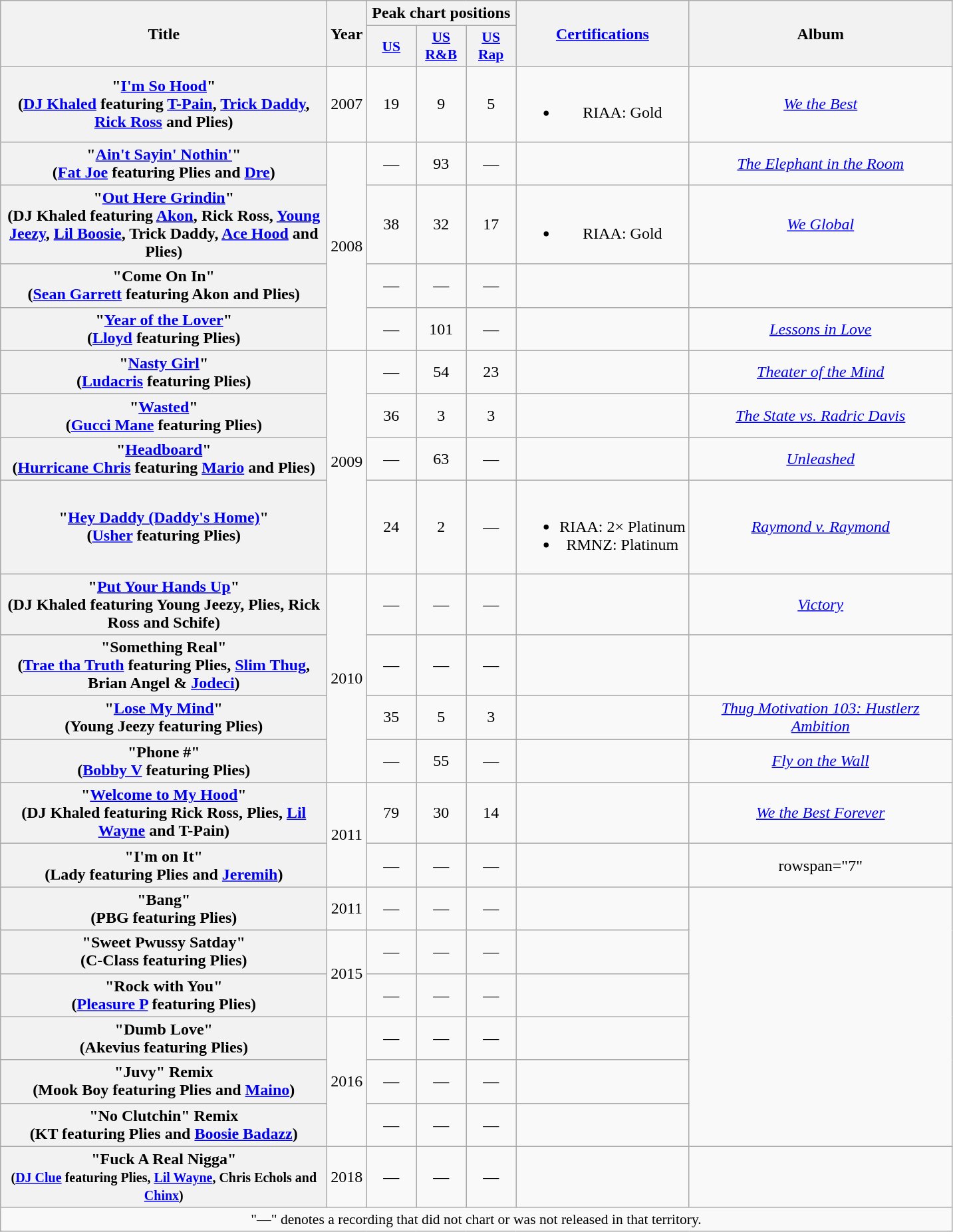<table class="wikitable plainrowheaders" style="text-align:center;" border="1">
<tr>
<th scope="col" rowspan="2" style="width:20em;">Title</th>
<th scope="col" rowspan="2">Year</th>
<th scope="col" colspan="3">Peak chart positions</th>
<th scope="col" rowspan="2"><a href='#'>Certifications</a></th>
<th scope="col" rowspan="2" style="width:16em;">Album</th>
</tr>
<tr>
<th style="width:3em;font-size:90%;"><a href='#'>US</a></th>
<th style="width:3em;font-size:90%;"><a href='#'>US<br>R&B</a></th>
<th style="width:3em;font-size:90%;"><a href='#'>US<br>Rap</a></th>
</tr>
<tr>
<th scope="row">"<a href='#'>I'm So Hood</a>"<br><span>(<a href='#'>DJ Khaled</a> featuring <a href='#'>T-Pain</a>, <a href='#'>Trick Daddy</a>, <a href='#'>Rick Ross</a> and Plies)</span></th>
<td>2007</td>
<td>19</td>
<td>9</td>
<td>5</td>
<td><br><ul><li>RIAA: Gold</li></ul></td>
<td><em><a href='#'>We the Best</a></em></td>
</tr>
<tr>
<th scope="row">"<a href='#'>Ain't Sayin' Nothin'</a>"<br><span>(<a href='#'>Fat Joe</a> featuring Plies and <a href='#'>Dre</a>)</span></th>
<td rowspan="4">2008</td>
<td>—</td>
<td>93</td>
<td>—</td>
<td></td>
<td><em><a href='#'>The Elephant in the Room</a></em></td>
</tr>
<tr>
<th scope="row">"<a href='#'>Out Here Grindin</a>"<br><span>(DJ Khaled featuring <a href='#'>Akon</a>, Rick Ross, <a href='#'>Young Jeezy</a>, <a href='#'>Lil Boosie</a>, Trick Daddy, <a href='#'>Ace Hood</a> and Plies)</span></th>
<td>38</td>
<td>32</td>
<td>17</td>
<td><br><ul><li>RIAA: Gold</li></ul></td>
<td><em><a href='#'>We Global</a></em></td>
</tr>
<tr>
<th scope="row">"Come On In"<br><span>(<a href='#'>Sean Garrett</a> featuring Akon and Plies)</span></th>
<td>—</td>
<td>—</td>
<td>—</td>
<td></td>
<td></td>
</tr>
<tr>
<th scope="row">"<a href='#'>Year of the Lover</a>"<br><span>(<a href='#'>Lloyd</a> featuring Plies)</span></th>
<td>—</td>
<td>101</td>
<td>—</td>
<td></td>
<td><em><a href='#'>Lessons in Love</a></em></td>
</tr>
<tr>
<th scope="row">"<a href='#'>Nasty Girl</a>"<br><span>(<a href='#'>Ludacris</a> featuring Plies)</span></th>
<td rowspan="4">2009</td>
<td>—</td>
<td>54</td>
<td>23</td>
<td></td>
<td><em><a href='#'>Theater of the Mind</a></em></td>
</tr>
<tr>
<th scope="row">"<a href='#'>Wasted</a>"<br><span>(<a href='#'>Gucci Mane</a> featuring Plies)</span></th>
<td>36</td>
<td>3</td>
<td>3</td>
<td></td>
<td><em><a href='#'>The State vs. Radric Davis</a></em></td>
</tr>
<tr>
<th scope="row">"<a href='#'>Headboard</a>"<br><span>(<a href='#'>Hurricane Chris</a> featuring <a href='#'>Mario</a> and Plies)</span></th>
<td>—</td>
<td>63</td>
<td>—</td>
<td></td>
<td><em><a href='#'>Unleashed</a></em></td>
</tr>
<tr>
<th scope="row">"<a href='#'>Hey Daddy (Daddy's Home)</a>"<br><span>(<a href='#'>Usher</a> featuring Plies)</span></th>
<td>24</td>
<td>2</td>
<td>—</td>
<td><br><ul><li>RIAA: 2× Platinum</li><li>RMNZ: Platinum</li></ul></td>
<td><em><a href='#'>Raymond v. Raymond</a></em></td>
</tr>
<tr>
<th scope="row">"<a href='#'>Put Your Hands Up</a>"<br><span>(DJ Khaled featuring Young Jeezy, Plies, Rick Ross and Schife)</span></th>
<td rowspan="4">2010</td>
<td>—</td>
<td>—</td>
<td>—</td>
<td></td>
<td><em><a href='#'>Victory</a></em></td>
</tr>
<tr>
<th scope="row">"Something Real"<br><span>(<a href='#'>Trae tha Truth</a> featuring Plies, <a href='#'>Slim Thug</a>, Brian Angel & <a href='#'>Jodeci</a>)</span></th>
<td>—</td>
<td>—</td>
<td>—</td>
<td></td>
<td></td>
</tr>
<tr>
<th scope="row">"<a href='#'>Lose My Mind</a>"<br><span>(Young Jeezy featuring Plies)</span></th>
<td>35</td>
<td>5</td>
<td>3</td>
<td></td>
<td><em><a href='#'>Thug Motivation 103: Hustlerz Ambition</a></em></td>
</tr>
<tr>
<th scope="row">"Phone #"<br><span>(<a href='#'>Bobby V</a> featuring Plies)</span></th>
<td>—</td>
<td>55</td>
<td>—</td>
<td></td>
<td><em><a href='#'>Fly on the Wall</a></em></td>
</tr>
<tr>
<th scope="row">"<a href='#'>Welcome to My Hood</a>"<br><span>(DJ Khaled featuring Rick Ross, Plies, <a href='#'>Lil Wayne</a> and T-Pain)</span></th>
<td rowspan="2">2011</td>
<td>79</td>
<td>30</td>
<td>14</td>
<td></td>
<td><em><a href='#'>We the Best Forever</a></em></td>
</tr>
<tr>
<th scope="row">"I'm on It"<br><span>(Lady featuring Plies and <a href='#'>Jeremih</a>)</span></th>
<td>—</td>
<td>—</td>
<td>—</td>
<td></td>
<td>rowspan="7" </td>
</tr>
<tr>
<th scope="row">"Bang"<br><span>(PBG featuring Plies)</span></th>
<td>2011</td>
<td>—</td>
<td>—</td>
<td>—</td>
<td></td>
</tr>
<tr>
<th scope="row">"Sweet Pwussy Satday"<br><span>(C-Class featuring Plies)</span></th>
<td rowspan="2">2015</td>
<td>—</td>
<td>—</td>
<td>—</td>
<td></td>
</tr>
<tr>
<th scope="row">"Rock with You"<br><span>(<a href='#'>Pleasure P</a> featuring Plies)</span></th>
<td>—</td>
<td>—</td>
<td>—</td>
<td></td>
</tr>
<tr>
<th scope="row">"Dumb Love"<br><span>(Akevius featuring Plies)</span></th>
<td rowspan="3">2016</td>
<td>—</td>
<td>—</td>
<td>—</td>
<td></td>
</tr>
<tr>
<th scope="row">"Juvy" Remix<br><span>(Mook Boy featuring Plies and <a href='#'>Maino</a>)</span></th>
<td>—</td>
<td>—</td>
<td>—</td>
<td></td>
</tr>
<tr>
<th scope="row">"No Clutchin" Remix<br><span>(KT featuring Plies and <a href='#'>Boosie Badazz</a>)</span></th>
<td>—</td>
<td>—</td>
<td>—</td>
<td></td>
</tr>
<tr>
<th scope="row">"Fuck A Real Nigga"<br><small>(<a href='#'>DJ Clue</a> featuring Plies, <a href='#'>Lil Wayne</a>, Chris Echols and <a href='#'>Chinx</a>)</small></th>
<td>2018</td>
<td>—</td>
<td>—</td>
<td>—</td>
<td></td>
<td></td>
</tr>
<tr>
<td colspan="7" style="font-size:90%">"—" denotes a recording that did not chart or was not released in that territory.</td>
</tr>
</table>
